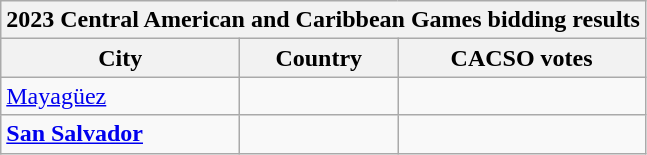<table class="wikitable">
<tr>
<th colspan="7">2023 Central American and Caribbean Games bidding results</th>
</tr>
<tr>
<th>City</th>
<th>Country</th>
<th>CACSO votes</th>
</tr>
<tr>
<td><a href='#'>Mayagüez</a></td>
<td></td>
<td></td>
</tr>
<tr>
<td><strong><a href='#'>San Salvador</a></strong></td>
<td><strong></strong></td>
<td></td>
</tr>
</table>
